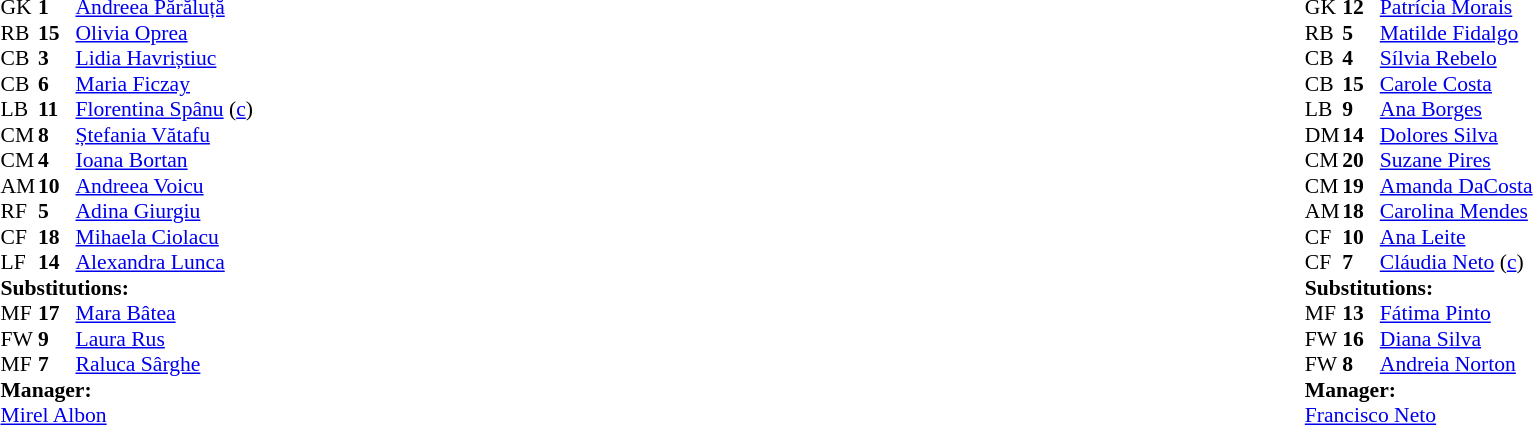<table width="100%">
<tr>
<td valign="top" width="50%"><br><table style="font-size: 90%" cellspacing="0" cellpadding="0">
<tr>
<th width="25"></th>
<th width="25"></th>
</tr>
<tr>
<td>GK</td>
<td><strong>1</strong></td>
<td><a href='#'>Andreea Părăluță</a></td>
</tr>
<tr>
<td>RB</td>
<td><strong>15</strong></td>
<td><a href='#'>Olivia Oprea</a></td>
</tr>
<tr>
<td>CB</td>
<td><strong>3</strong></td>
<td><a href='#'>Lidia Havriștiuc</a></td>
<td></td>
</tr>
<tr>
<td>CB</td>
<td><strong>6</strong></td>
<td><a href='#'>Maria Ficzay</a></td>
</tr>
<tr>
<td>LB</td>
<td><strong>11</strong></td>
<td><a href='#'>Florentina Spânu</a> (<a href='#'>c</a>)</td>
</tr>
<tr>
<td>CM</td>
<td><strong>8</strong></td>
<td><a href='#'>Ștefania Vătafu</a></td>
</tr>
<tr>
<td>CM</td>
<td><strong>4</strong></td>
<td><a href='#'>Ioana Bortan</a></td>
<td></td>
</tr>
<tr>
<td>AM</td>
<td><strong>10</strong></td>
<td><a href='#'>Andreea Voicu</a></td>
</tr>
<tr>
<td>RF</td>
<td><strong>5</strong></td>
<td><a href='#'>Adina Giurgiu</a></td>
<td></td>
<td></td>
</tr>
<tr>
<td>CF</td>
<td><strong>18</strong></td>
<td><a href='#'>Mihaela Ciolacu</a></td>
<td></td>
<td></td>
</tr>
<tr>
<td>LF</td>
<td><strong>14</strong></td>
<td><a href='#'>Alexandra Lunca</a></td>
<td></td>
</tr>
<tr>
<td colspan=3><strong>Substitutions:</strong></td>
</tr>
<tr>
<td>MF</td>
<td><strong>17</strong></td>
<td><a href='#'>Mara Bâtea</a></td>
<td></td>
<td></td>
<td></td>
</tr>
<tr>
<td>FW</td>
<td><strong>9</strong></td>
<td><a href='#'>Laura Rus</a></td>
<td></td>
<td></td>
</tr>
<tr>
<td>MF</td>
<td><strong>7</strong></td>
<td><a href='#'>Raluca Sârghe</a></td>
<td></td>
<td></td>
</tr>
<tr>
<td colspan=3><strong>Manager:</strong></td>
</tr>
<tr>
<td colspan=3><a href='#'>Mirel Albon</a></td>
</tr>
</table>
</td>
<td valign="top"></td>
<td valign="top" width="50%"><br><table style="font-size: 90%" cellspacing="0" cellpadding="0" align="center">
<tr>
<th width="25"></th>
<th width="25"></th>
</tr>
<tr>
<td>GK</td>
<td><strong>12</strong></td>
<td><a href='#'>Patrícia Morais</a></td>
</tr>
<tr>
<td>RB</td>
<td><strong>5</strong></td>
<td><a href='#'>Matilde Fidalgo</a></td>
</tr>
<tr>
<td>CB</td>
<td><strong>4</strong></td>
<td><a href='#'>Sílvia Rebelo</a></td>
<td></td>
</tr>
<tr>
<td>CB</td>
<td><strong>15</strong></td>
<td><a href='#'>Carole Costa</a></td>
</tr>
<tr>
<td>LB</td>
<td><strong>9</strong></td>
<td><a href='#'>Ana Borges</a></td>
</tr>
<tr>
<td>DM</td>
<td><strong>14</strong></td>
<td><a href='#'>Dolores Silva</a></td>
</tr>
<tr>
<td>CM</td>
<td><strong>20</strong></td>
<td><a href='#'>Suzane Pires</a></td>
</tr>
<tr>
<td>CM</td>
<td><strong>19</strong></td>
<td><a href='#'>Amanda DaCosta</a></td>
<td></td>
<td></td>
</tr>
<tr>
<td>AM</td>
<td><strong>18</strong></td>
<td><a href='#'>Carolina Mendes</a></td>
<td></td>
<td></td>
</tr>
<tr>
<td>CF</td>
<td><strong>10</strong></td>
<td><a href='#'>Ana Leite</a></td>
<td></td>
<td></td>
</tr>
<tr>
<td>CF</td>
<td><strong>7</strong></td>
<td><a href='#'>Cláudia Neto</a> (<a href='#'>c</a>)</td>
<td></td>
</tr>
<tr>
<td colspan=3><strong>Substitutions:</strong></td>
</tr>
<tr>
<td>MF</td>
<td><strong>13</strong></td>
<td><a href='#'>Fátima Pinto</a></td>
<td></td>
<td></td>
</tr>
<tr>
<td>FW</td>
<td><strong>16</strong></td>
<td><a href='#'>Diana Silva</a></td>
<td></td>
<td></td>
</tr>
<tr>
<td>FW</td>
<td><strong>8</strong></td>
<td><a href='#'>Andreia Norton</a></td>
<td></td>
<td></td>
</tr>
<tr>
<td colspan=3><strong>Manager:</strong></td>
</tr>
<tr>
<td colspan=3><a href='#'>Francisco Neto</a></td>
</tr>
</table>
</td>
</tr>
</table>
